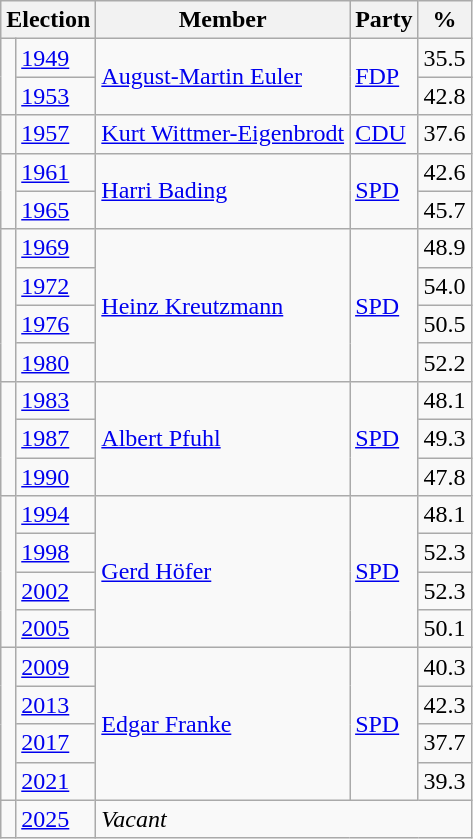<table class=wikitable>
<tr>
<th colspan=2>Election</th>
<th>Member</th>
<th>Party</th>
<th>%</th>
</tr>
<tr>
<td rowspan=2 bgcolor=></td>
<td><a href='#'>1949</a></td>
<td rowspan=2><a href='#'>August-Martin Euler</a></td>
<td rowspan=2><a href='#'>FDP</a></td>
<td align=right>35.5</td>
</tr>
<tr>
<td><a href='#'>1953</a></td>
<td align=right>42.8</td>
</tr>
<tr>
<td bgcolor=></td>
<td><a href='#'>1957</a></td>
<td><a href='#'>Kurt Wittmer-Eigenbrodt</a></td>
<td><a href='#'>CDU</a></td>
<td align=right>37.6</td>
</tr>
<tr>
<td rowspan=2 bgcolor=></td>
<td><a href='#'>1961</a></td>
<td rowspan=2><a href='#'>Harri Bading</a></td>
<td rowspan=2><a href='#'>SPD</a></td>
<td align=right>42.6</td>
</tr>
<tr>
<td><a href='#'>1965</a></td>
<td align=right>45.7</td>
</tr>
<tr>
<td rowspan=4 bgcolor=></td>
<td><a href='#'>1969</a></td>
<td rowspan=4><a href='#'>Heinz Kreutzmann</a></td>
<td rowspan=4><a href='#'>SPD</a></td>
<td align=right>48.9</td>
</tr>
<tr>
<td><a href='#'>1972</a></td>
<td align=right>54.0</td>
</tr>
<tr>
<td><a href='#'>1976</a></td>
<td align=right>50.5</td>
</tr>
<tr>
<td><a href='#'>1980</a></td>
<td align=right>52.2</td>
</tr>
<tr>
<td rowspan=3 bgcolor=></td>
<td><a href='#'>1983</a></td>
<td rowspan=3><a href='#'>Albert Pfuhl</a></td>
<td rowspan=3><a href='#'>SPD</a></td>
<td align=right>48.1</td>
</tr>
<tr>
<td><a href='#'>1987</a></td>
<td align=right>49.3</td>
</tr>
<tr>
<td><a href='#'>1990</a></td>
<td align=right>47.8</td>
</tr>
<tr>
<td rowspan=4 bgcolor=></td>
<td><a href='#'>1994</a></td>
<td rowspan=4><a href='#'>Gerd Höfer</a></td>
<td rowspan=4><a href='#'>SPD</a></td>
<td align=right>48.1</td>
</tr>
<tr>
<td><a href='#'>1998</a></td>
<td align=right>52.3</td>
</tr>
<tr>
<td><a href='#'>2002</a></td>
<td align=right>52.3</td>
</tr>
<tr>
<td><a href='#'>2005</a></td>
<td align=right>50.1</td>
</tr>
<tr>
<td rowspan=4 bgcolor=></td>
<td><a href='#'>2009</a></td>
<td rowspan=4><a href='#'>Edgar Franke</a></td>
<td rowspan=4><a href='#'>SPD</a></td>
<td align=right>40.3</td>
</tr>
<tr>
<td><a href='#'>2013</a></td>
<td align=right>42.3</td>
</tr>
<tr>
<td><a href='#'>2017</a></td>
<td align=right>37.7</td>
</tr>
<tr>
<td><a href='#'>2021</a></td>
<td align=right>39.3</td>
</tr>
<tr>
<td></td>
<td><a href='#'>2025</a></td>
<td colspan=3><em>Vacant</em></td>
</tr>
</table>
